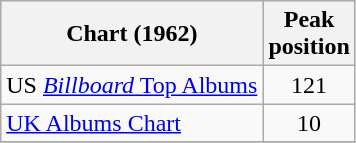<table class="wikitable">
<tr>
<th>Chart (1962)</th>
<th>Peak<br>position</th>
</tr>
<tr>
<td>US <a href='#'><em>Billboard</em> Top Albums</a></td>
<td align="center">121</td>
</tr>
<tr>
<td><a href='#'>UK Albums Chart</a></td>
<td align="center">10</td>
</tr>
<tr>
</tr>
</table>
